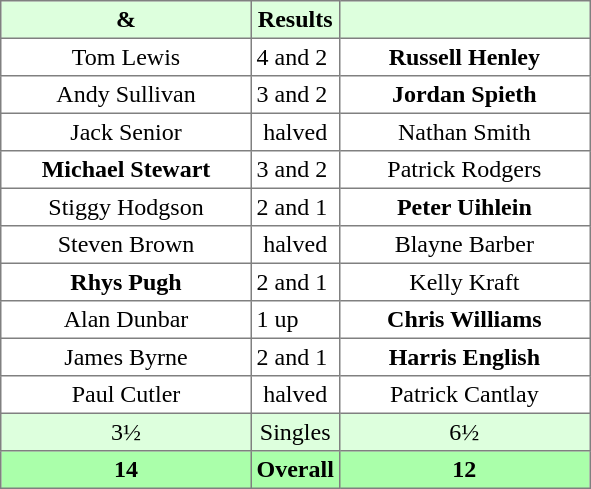<table border="1" cellpadding="3" style="border-collapse: collapse; text-align:center;">
<tr style="background:#ddffdd;">
<th width=160> & </th>
<th>Results</th>
<th width=160></th>
</tr>
<tr>
<td>Tom Lewis</td>
<td align=left> 4 and 2</td>
<td><strong>Russell Henley</strong></td>
</tr>
<tr>
<td>Andy Sullivan</td>
<td align=left> 3 and 2</td>
<td><strong>Jordan Spieth</strong></td>
</tr>
<tr>
<td>Jack Senior</td>
<td>halved</td>
<td>Nathan Smith</td>
</tr>
<tr>
<td><strong>Michael Stewart</strong></td>
<td align=left> 3 and 2</td>
<td>Patrick Rodgers</td>
</tr>
<tr>
<td>Stiggy Hodgson</td>
<td align=left> 2 and 1</td>
<td><strong>Peter Uihlein</strong></td>
</tr>
<tr>
<td>Steven Brown</td>
<td>halved</td>
<td>Blayne Barber</td>
</tr>
<tr>
<td><strong>Rhys Pugh</strong></td>
<td align=left> 2 and 1</td>
<td>Kelly Kraft</td>
</tr>
<tr>
<td>Alan Dunbar</td>
<td align=left> 1 up</td>
<td><strong>Chris Williams</strong></td>
</tr>
<tr>
<td>James Byrne</td>
<td align=left> 2 and 1</td>
<td><strong>Harris English</strong></td>
</tr>
<tr>
<td>Paul Cutler</td>
<td>halved</td>
<td>Patrick Cantlay</td>
</tr>
<tr style="background:#ddffdd;">
<td>3½</td>
<td>Singles</td>
<td>6½</td>
</tr>
<tr style="background:#aaffaa;">
<th>14</th>
<th>Overall</th>
<th>12</th>
</tr>
</table>
